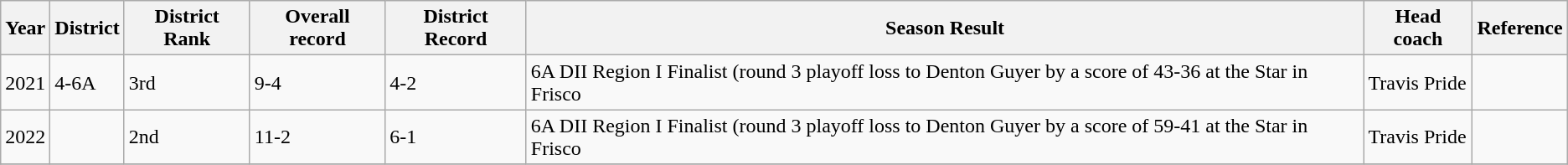<table class="wikitable">
<tr>
<th>Year</th>
<th>District</th>
<th>District Rank</th>
<th>Overall record</th>
<th>District Record</th>
<th>Season Result</th>
<th>Head coach</th>
<th>Reference</th>
</tr>
<tr>
<td>2021</td>
<td>4-6A</td>
<td>3rd</td>
<td>9-4</td>
<td>4-2</td>
<td>6A DII Region I Finalist (round 3 playoff loss to Denton Guyer by a score of 43-36 at the Star in Frisco</td>
<td>Travis Pride</td>
<td></td>
</tr>
<tr>
<td>2022</td>
<td></td>
<td>2nd</td>
<td>11-2</td>
<td>6-1</td>
<td>6A DII Region I Finalist (round 3 playoff loss to Denton Guyer by a score of 59-41 at the Star in Frisco</td>
<td>Travis Pride</td>
<td></td>
</tr>
<tr>
</tr>
</table>
